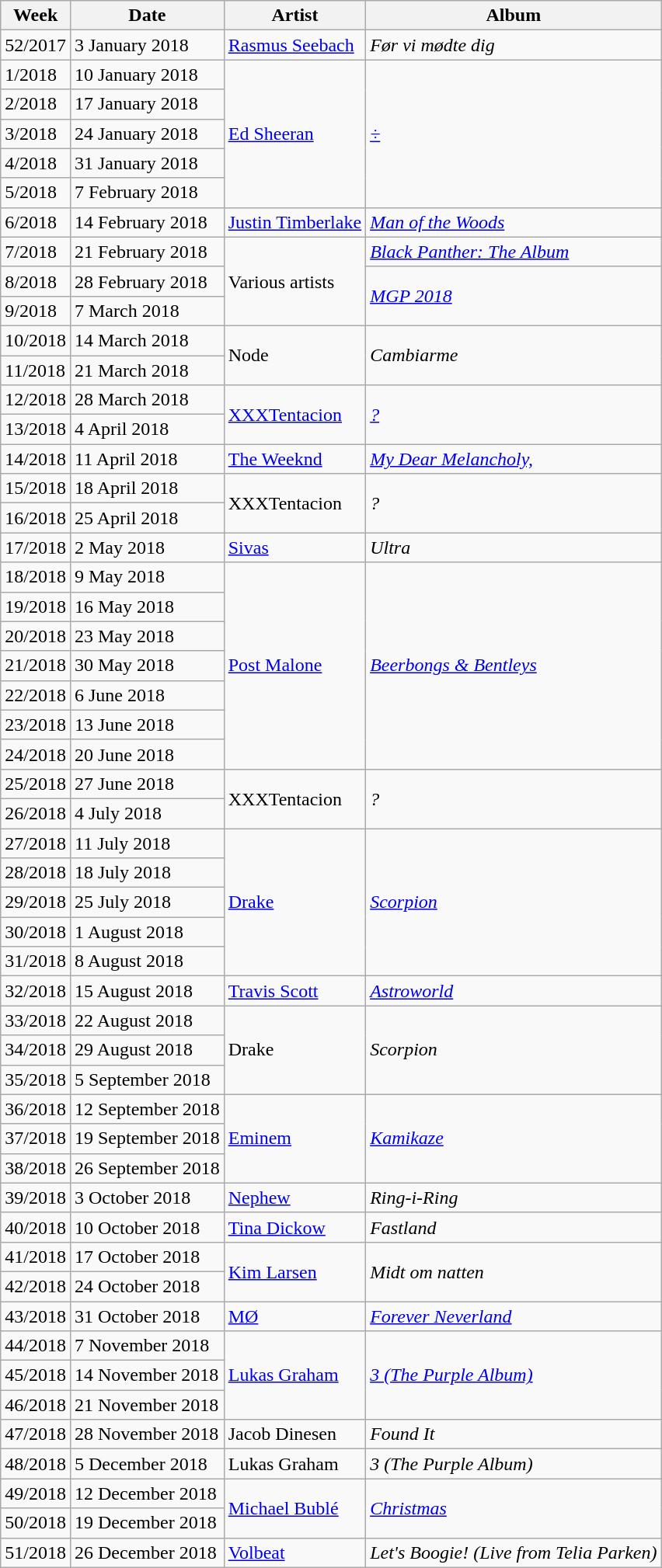<table class="sortable wikitable">
<tr>
<th>Week</th>
<th>Date</th>
<th>Artist</th>
<th>Album</th>
</tr>
<tr>
<td>52/2017</td>
<td>3 January 2018</td>
<td><a href='#'>Rasmus Seebach</a></td>
<td><em>Før vi mødte dig</em></td>
</tr>
<tr>
<td>1/2018</td>
<td>10 January 2018</td>
<td rowspan="5"><a href='#'>Ed Sheeran</a></td>
<td rowspan="5"><em><a href='#'>÷</a></em></td>
</tr>
<tr>
<td>2/2018</td>
<td>17 January 2018</td>
</tr>
<tr>
<td>3/2018</td>
<td>24 January 2018</td>
</tr>
<tr>
<td>4/2018</td>
<td>31 January 2018</td>
</tr>
<tr>
<td>5/2018</td>
<td>7 February 2018</td>
</tr>
<tr>
<td>6/2018</td>
<td>14 February 2018</td>
<td><a href='#'>Justin Timberlake</a></td>
<td><em><a href='#'>Man of the Woods</a></em></td>
</tr>
<tr>
<td>7/2018</td>
<td>21 February 2018</td>
<td rowspan="3">Various artists</td>
<td><em><a href='#'>Black Panther: The Album</a></em></td>
</tr>
<tr>
<td>8/2018</td>
<td>28 February 2018</td>
<td rowspan="2"><em><a href='#'>MGP 2018</a></em></td>
</tr>
<tr>
<td>9/2018</td>
<td>7 March 2018</td>
</tr>
<tr>
<td>10/2018</td>
<td>14 March 2018</td>
<td rowspan="2">Node</td>
<td rowspan="2"><em>Cambiarme</em></td>
</tr>
<tr>
<td>11/2018</td>
<td>21 March 2018</td>
</tr>
<tr>
<td>12/2018</td>
<td>28 March 2018</td>
<td rowspan="2"><a href='#'>XXXTentacion</a></td>
<td rowspan="2"><em><a href='#'>?</a></em></td>
</tr>
<tr>
<td>13/2018</td>
<td>4 April 2018</td>
</tr>
<tr>
<td>14/2018</td>
<td>11 April 2018</td>
<td><a href='#'>The Weeknd</a></td>
<td><em><a href='#'>My Dear Melancholy,</a></em></td>
</tr>
<tr>
<td>15/2018</td>
<td>18 April 2018</td>
<td rowspan="2">XXXTentacion</td>
<td rowspan="2"><em>?</em></td>
</tr>
<tr>
<td>16/2018</td>
<td>25 April 2018</td>
</tr>
<tr>
<td>17/2018</td>
<td>2 May 2018</td>
<td><a href='#'>Sivas</a></td>
<td><em>Ultra</em></td>
</tr>
<tr>
<td>18/2018</td>
<td>9 May 2018</td>
<td rowspan="7"><a href='#'>Post Malone</a></td>
<td rowspan="7"><em><a href='#'>Beerbongs & Bentleys</a></em></td>
</tr>
<tr>
<td>19/2018</td>
<td>16 May 2018</td>
</tr>
<tr>
<td>20/2018</td>
<td>23 May 2018</td>
</tr>
<tr>
<td>21/2018</td>
<td>30 May 2018</td>
</tr>
<tr>
<td>22/2018</td>
<td>6 June 2018</td>
</tr>
<tr>
<td>23/2018</td>
<td>13 June 2018</td>
</tr>
<tr>
<td>24/2018</td>
<td>20 June 2018</td>
</tr>
<tr>
<td>25/2018</td>
<td>27 June 2018</td>
<td rowspan="2">XXXTentacion</td>
<td rowspan="2"><em>?</em></td>
</tr>
<tr>
<td>26/2018</td>
<td>4 July 2018</td>
</tr>
<tr>
<td>27/2018</td>
<td>11 July 2018</td>
<td rowspan="5"><a href='#'>Drake</a></td>
<td rowspan="5"><em><a href='#'>Scorpion</a></em></td>
</tr>
<tr>
<td>28/2018</td>
<td>18 July 2018</td>
</tr>
<tr>
<td>29/2018</td>
<td>25 July 2018</td>
</tr>
<tr>
<td>30/2018</td>
<td>1 August 2018</td>
</tr>
<tr>
<td>31/2018</td>
<td>8 August 2018</td>
</tr>
<tr>
<td>32/2018</td>
<td>15 August 2018</td>
<td><a href='#'>Travis Scott</a></td>
<td><em><a href='#'>Astroworld</a></em></td>
</tr>
<tr>
<td>33/2018</td>
<td>22 August 2018</td>
<td rowspan="3">Drake</td>
<td rowspan="3"><em>Scorpion</em></td>
</tr>
<tr>
<td>34/2018</td>
<td>29 August 2018</td>
</tr>
<tr>
<td>35/2018</td>
<td>5 September 2018</td>
</tr>
<tr>
<td>36/2018</td>
<td>12 September 2018</td>
<td rowspan="3"><a href='#'>Eminem</a></td>
<td rowspan="3"><em><a href='#'>Kamikaze</a></em></td>
</tr>
<tr>
<td>37/2018</td>
<td>19 September 2018</td>
</tr>
<tr>
<td>38/2018</td>
<td>26 September 2018</td>
</tr>
<tr>
<td>39/2018</td>
<td>3 October 2018</td>
<td><a href='#'>Nephew</a></td>
<td><em>Ring-i-Ring</em></td>
</tr>
<tr>
<td>40/2018</td>
<td>10 October 2018</td>
<td><a href='#'>Tina Dickow</a></td>
<td><em>Fastland</em></td>
</tr>
<tr>
<td>41/2018</td>
<td>17 October 2018</td>
<td rowspan="2"><a href='#'>Kim Larsen</a></td>
<td rowspan="2"><em>Midt om natten</em></td>
</tr>
<tr>
<td>42/2018</td>
<td>24 October 2018</td>
</tr>
<tr>
<td>43/2018</td>
<td>31 October 2018</td>
<td><a href='#'>MØ</a></td>
<td><em><a href='#'>Forever Neverland</a></em></td>
</tr>
<tr>
<td>44/2018</td>
<td>7 November 2018</td>
<td rowspan="3"><a href='#'>Lukas Graham</a></td>
<td rowspan="3"><em><a href='#'>3 (The Purple Album)</a></em></td>
</tr>
<tr>
<td>45/2018</td>
<td>14 November 2018</td>
</tr>
<tr>
<td>46/2018</td>
<td>21 November 2018</td>
</tr>
<tr>
<td>47/2018</td>
<td>28 November 2018</td>
<td>Jacob Dinesen</td>
<td><em>Found It</em></td>
</tr>
<tr>
<td>48/2018</td>
<td>5 December 2018</td>
<td>Lukas Graham</td>
<td><em>3 (The Purple Album)</em></td>
</tr>
<tr>
<td>49/2018</td>
<td>12 December 2018</td>
<td rowspan="2"><a href='#'>Michael Bublé</a></td>
<td rowspan="2"><em><a href='#'>Christmas</a></em></td>
</tr>
<tr>
<td>50/2018</td>
<td>19 December 2018</td>
</tr>
<tr>
<td>51/2018</td>
<td>26 December 2018</td>
<td><a href='#'>Volbeat</a></td>
<td><em>Let's Boogie! (Live from Telia Parken)</em></td>
</tr>
</table>
